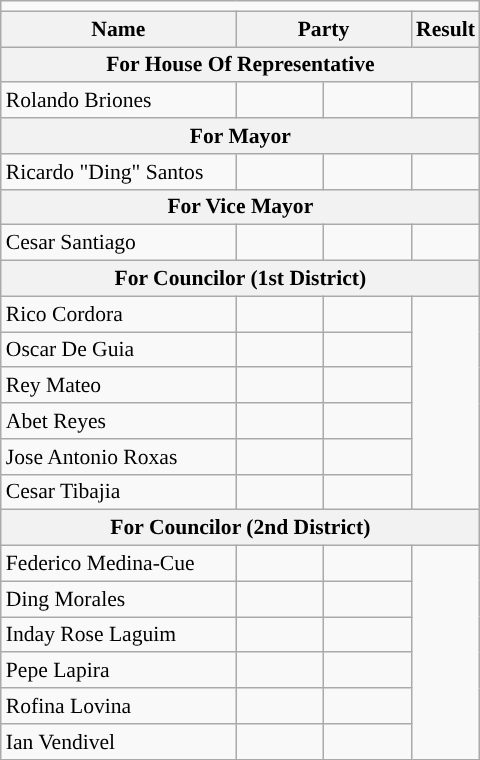<table class="wikitable" style="font-size:90%">
<tr>
<td colspan="5"></td>
</tr>
<tr>
<th width="150px">Name</th>
<th colspan="2" width="110px">Party</th>
<th>Result</th>
</tr>
<tr>
<th colspan="5">For House Of Representative</th>
</tr>
<tr>
<td>Rolando Briones</td>
<td></td>
<td></td>
</tr>
<tr>
<th colspan="5">For Mayor</th>
</tr>
<tr>
<td>Ricardo "Ding" Santos</td>
<td></td>
<td></td>
</tr>
<tr>
<th colspan="5">For Vice Mayor</th>
</tr>
<tr>
<td>Cesar Santiago</td>
<td></td>
<td></td>
</tr>
<tr>
<th colspan="5">For Councilor (1st District)</th>
</tr>
<tr>
<td>Rico Cordora</td>
<td></td>
<td></td>
</tr>
<tr>
<td>Oscar De Guia</td>
<td></td>
<td></td>
</tr>
<tr>
<td>Rey Mateo</td>
<td></td>
<td></td>
</tr>
<tr>
<td>Abet Reyes</td>
<td></td>
<td></td>
</tr>
<tr>
<td>Jose Antonio Roxas</td>
<td></td>
<td></td>
</tr>
<tr>
<td>Cesar Tibajia</td>
<td></td>
<td></td>
</tr>
<tr>
<th colspan="5">For Councilor (2nd District)</th>
</tr>
<tr>
<td>Federico Medina-Cue</td>
<td></td>
<td></td>
</tr>
<tr>
<td>Ding Morales</td>
<td></td>
<td></td>
</tr>
<tr>
<td>Inday Rose Laguim</td>
<td></td>
<td></td>
</tr>
<tr>
<td>Pepe Lapira</td>
<td></td>
<td></td>
</tr>
<tr>
<td>Rofina Lovina</td>
<td></td>
<td></td>
</tr>
<tr>
<td>Ian Vendivel</td>
<td></td>
<td></td>
</tr>
</table>
